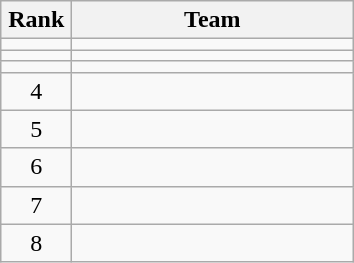<table class="wikitable">
<tr>
<th width=40>Rank</th>
<th width=180>Team</th>
</tr>
<tr>
<td align=center></td>
<td></td>
</tr>
<tr>
<td align=center></td>
<td></td>
</tr>
<tr>
<td align=center></td>
<td></td>
</tr>
<tr>
<td align=center>4</td>
<td></td>
</tr>
<tr>
<td align=center>5</td>
<td></td>
</tr>
<tr>
<td align=center>6</td>
<td></td>
</tr>
<tr>
<td align=center>7</td>
<td></td>
</tr>
<tr>
<td align=center>8</td>
<td></td>
</tr>
</table>
